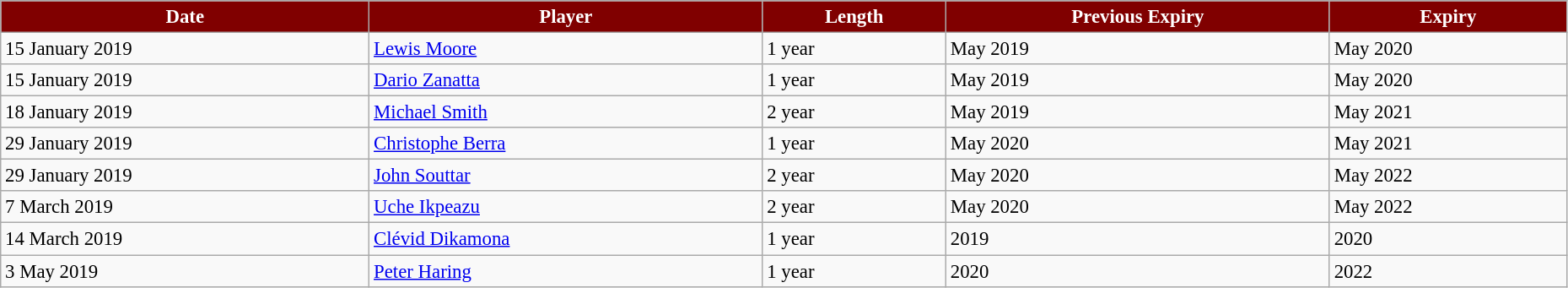<table class="wikitable" style="font-size:95%;width:98%; text-align:left">
<tr>
<th style="background:maroon; color:white;" scope="col">Date</th>
<th style="background:maroon; color:white;" scope="col">Player</th>
<th style="background:maroon; color:white;" scope="col">Length</th>
<th style="background:maroon; color:white;" scope="col">Previous Expiry</th>
<th style="background:maroon; color:white;" scope="col">Expiry</th>
</tr>
<tr>
<td>15 January 2019</td>
<td> <a href='#'>Lewis Moore</a></td>
<td>1 year</td>
<td>May 2019</td>
<td>May 2020</td>
</tr>
<tr>
<td>15 January 2019</td>
<td> <a href='#'>Dario Zanatta</a></td>
<td>1 year</td>
<td>May 2019</td>
<td>May 2020</td>
</tr>
<tr>
<td>18 January 2019</td>
<td> <a href='#'>Michael Smith</a></td>
<td>2 year</td>
<td>May 2019</td>
<td>May 2021</td>
</tr>
<tr>
<td>29 January 2019</td>
<td> <a href='#'>Christophe Berra</a></td>
<td>1 year</td>
<td>May 2020</td>
<td>May 2021</td>
</tr>
<tr>
<td>29 January 2019</td>
<td> <a href='#'>John Souttar</a></td>
<td>2 year</td>
<td>May 2020</td>
<td>May 2022</td>
</tr>
<tr>
<td>7 March 2019</td>
<td> <a href='#'>Uche Ikpeazu</a></td>
<td>2 year</td>
<td>May 2020</td>
<td>May 2022</td>
</tr>
<tr>
<td>14 March 2019</td>
<td> <a href='#'>Clévid Dikamona</a></td>
<td>1 year</td>
<td>2019</td>
<td>2020</td>
</tr>
<tr>
<td>3 May 2019</td>
<td> <a href='#'>Peter Haring</a></td>
<td>1 year</td>
<td>2020</td>
<td>2022</td>
</tr>
</table>
